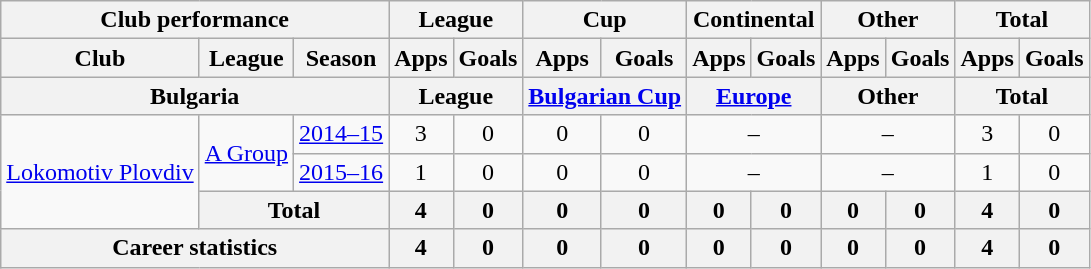<table class="wikitable" style="text-align: center">
<tr>
<th Colspan="3">Club performance</th>
<th Colspan="2">League</th>
<th Colspan="2">Cup</th>
<th Colspan="2">Continental</th>
<th Colspan="2">Other</th>
<th Colspan="3">Total</th>
</tr>
<tr>
<th>Club</th>
<th>League</th>
<th>Season</th>
<th>Apps</th>
<th>Goals</th>
<th>Apps</th>
<th>Goals</th>
<th>Apps</th>
<th>Goals</th>
<th>Apps</th>
<th>Goals</th>
<th>Apps</th>
<th>Goals</th>
</tr>
<tr>
<th Colspan="3">Bulgaria</th>
<th Colspan="2">League</th>
<th Colspan="2"><a href='#'>Bulgarian Cup</a></th>
<th Colspan="2"><a href='#'>Europe</a></th>
<th Colspan="2">Other</th>
<th Colspan="2">Total</th>
</tr>
<tr>
<td rowspan="3" valign="center"><a href='#'>Lokomotiv Plovdiv</a></td>
<td rowspan="2"><a href='#'>A Group</a></td>
<td><a href='#'>2014–15</a></td>
<td>3</td>
<td>0</td>
<td>0</td>
<td>0</td>
<td colspan="2">–</td>
<td colspan="2">–</td>
<td>3</td>
<td>0</td>
</tr>
<tr>
<td><a href='#'>2015–16</a></td>
<td>1</td>
<td>0</td>
<td>0</td>
<td>0</td>
<td colspan="2">–</td>
<td colspan="2">–</td>
<td>1</td>
<td>0</td>
</tr>
<tr>
<th colspan="2">Total</th>
<th>4</th>
<th>0</th>
<th>0</th>
<th>0</th>
<th>0</th>
<th>0</th>
<th>0</th>
<th>0</th>
<th>4</th>
<th>0</th>
</tr>
<tr>
<th colspan="3">Career statistics</th>
<th>4</th>
<th>0</th>
<th>0</th>
<th>0</th>
<th>0</th>
<th>0</th>
<th>0</th>
<th>0</th>
<th>4</th>
<th>0</th>
</tr>
</table>
